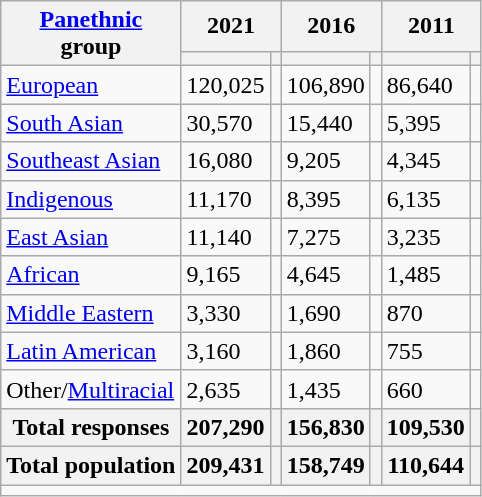<table class="wikitable collapsible sortable">
<tr>
<th rowspan="2"><a href='#'>Panethnic</a><br>group</th>
<th colspan="2">2021</th>
<th colspan="2">2016</th>
<th colspan="2">2011</th>
</tr>
<tr>
<th><a href='#'></a></th>
<th></th>
<th></th>
<th></th>
<th></th>
<th></th>
</tr>
<tr>
<td><a href='#'>European</a></td>
<td>120,025</td>
<td></td>
<td>106,890</td>
<td></td>
<td>86,640</td>
<td></td>
</tr>
<tr>
<td><a href='#'>South Asian</a></td>
<td>30,570</td>
<td></td>
<td>15,440</td>
<td></td>
<td>5,395</td>
<td></td>
</tr>
<tr>
<td><a href='#'>Southeast Asian</a></td>
<td>16,080</td>
<td></td>
<td>9,205</td>
<td></td>
<td>4,345</td>
<td></td>
</tr>
<tr>
<td><a href='#'>Indigenous</a></td>
<td>11,170</td>
<td></td>
<td>8,395</td>
<td></td>
<td>6,135</td>
<td></td>
</tr>
<tr>
<td><a href='#'>East Asian</a></td>
<td>11,140</td>
<td></td>
<td>7,275</td>
<td></td>
<td>3,235</td>
<td></td>
</tr>
<tr>
<td><a href='#'>African</a></td>
<td>9,165</td>
<td></td>
<td>4,645</td>
<td></td>
<td>1,485</td>
<td></td>
</tr>
<tr>
<td><a href='#'>Middle Eastern</a></td>
<td>3,330</td>
<td></td>
<td>1,690</td>
<td></td>
<td>870</td>
<td></td>
</tr>
<tr>
<td><a href='#'>Latin American</a></td>
<td>3,160</td>
<td></td>
<td>1,860</td>
<td></td>
<td>755</td>
<td></td>
</tr>
<tr>
<td>Other/<a href='#'>Multiracial</a></td>
<td>2,635</td>
<td></td>
<td>1,435</td>
<td></td>
<td>660</td>
<td></td>
</tr>
<tr>
<th>Total responses</th>
<th>207,290</th>
<th></th>
<th>156,830</th>
<th></th>
<th>109,530</th>
<th></th>
</tr>
<tr>
<th>Total population</th>
<th>209,431</th>
<th></th>
<th>158,749</th>
<th></th>
<th>110,644</th>
<th></th>
</tr>
<tr class="sortbottom">
<td colspan="15"></td>
</tr>
</table>
